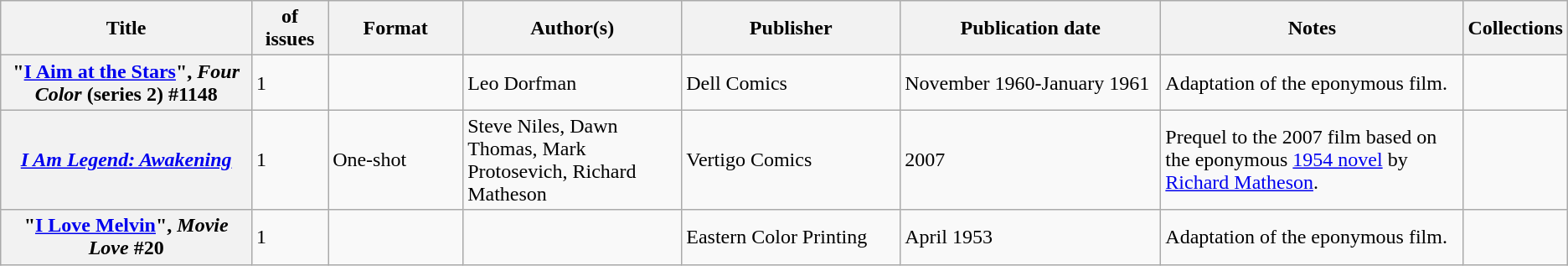<table class="wikitable">
<tr>
<th>Title</th>
<th style="width:40pt"> of issues</th>
<th style="width:75pt">Format</th>
<th style="width:125pt">Author(s)</th>
<th style="width:125pt">Publisher</th>
<th style="width:150pt">Publication date</th>
<th style="width:175pt">Notes</th>
<th>Collections</th>
</tr>
<tr>
<th>"<a href='#'>I Aim at the Stars</a>", <em>Four Color</em> (series 2) #1148</th>
<td>1</td>
<td></td>
<td>Leo Dorfman</td>
<td>Dell Comics</td>
<td>November 1960-January 1961</td>
<td>Adaptation of the eponymous film.</td>
<td></td>
</tr>
<tr>
<th><em><a href='#'>I Am Legend: Awakening</a></em></th>
<td>1</td>
<td>One-shot</td>
<td>Steve Niles, Dawn Thomas, Mark Protosevich, Richard Matheson </td>
<td>Vertigo Comics</td>
<td>2007</td>
<td>Prequel to the 2007 film based on the eponymous <a href='#'>1954 novel</a> by <a href='#'>Richard Matheson</a>.</td>
<td></td>
</tr>
<tr>
<th>"<a href='#'>I Love Melvin</a>", <em>Movie Love</em> #20</th>
<td>1</td>
<td></td>
<td></td>
<td>Eastern Color Printing</td>
<td>April 1953</td>
<td>Adaptation of the eponymous film.</td>
<td></td>
</tr>
</table>
